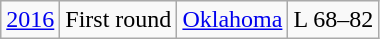<table class="wikitable">
<tr align="center">
<td><a href='#'>2016</a></td>
<td>First round</td>
<td><a href='#'>Oklahoma</a></td>
<td>L 68–82</td>
</tr>
</table>
